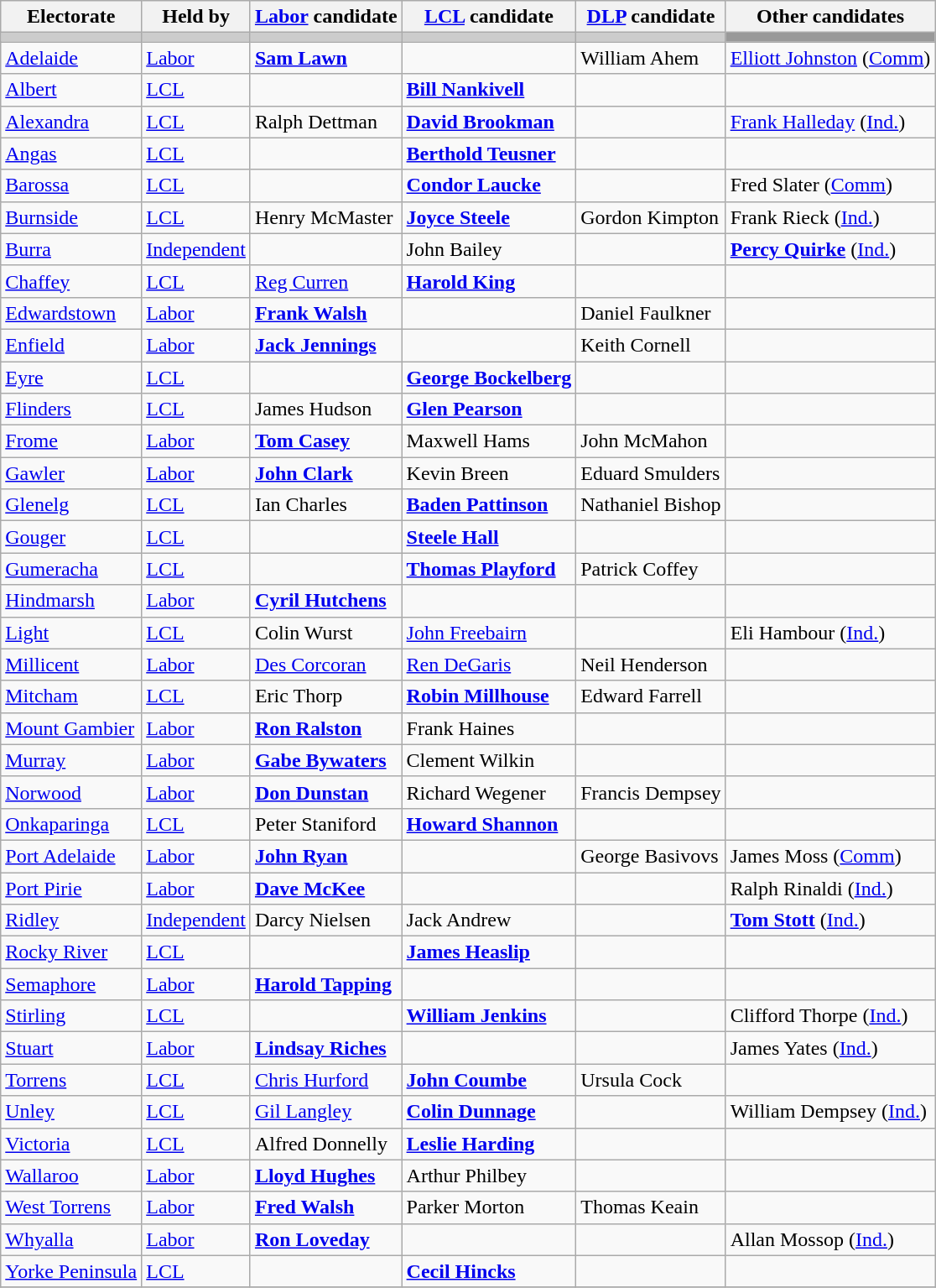<table class="wikitable">
<tr>
<th>Electorate</th>
<th>Held by</th>
<th><a href='#'>Labor</a> candidate</th>
<th><a href='#'>LCL</a> candidate</th>
<th><a href='#'>DLP</a> candidate</th>
<th>Other candidates</th>
</tr>
<tr bgcolor="#cccccc">
<td></td>
<td></td>
<td></td>
<td></td>
<td></td>
<td bgcolor="#999999"></td>
</tr>
<tr>
<td><a href='#'>Adelaide</a></td>
<td><a href='#'>Labor</a></td>
<td><strong><a href='#'>Sam Lawn</a></strong></td>
<td></td>
<td>William Ahem</td>
<td><a href='#'>Elliott Johnston</a> (<a href='#'>Comm</a>)</td>
</tr>
<tr>
<td><a href='#'>Albert</a></td>
<td><a href='#'>LCL</a></td>
<td></td>
<td><strong><a href='#'>Bill Nankivell</a></strong></td>
<td></td>
<td></td>
</tr>
<tr>
<td><a href='#'>Alexandra</a></td>
<td><a href='#'>LCL</a></td>
<td>Ralph Dettman</td>
<td><strong><a href='#'>David Brookman</a></strong></td>
<td></td>
<td><a href='#'>Frank Halleday</a> (<a href='#'>Ind.</a>)</td>
</tr>
<tr>
<td><a href='#'>Angas</a></td>
<td><a href='#'>LCL</a></td>
<td></td>
<td><strong><a href='#'>Berthold Teusner</a></strong></td>
<td></td>
<td></td>
</tr>
<tr>
<td><a href='#'>Barossa</a></td>
<td><a href='#'>LCL</a></td>
<td></td>
<td><strong><a href='#'>Condor Laucke</a></strong></td>
<td></td>
<td>Fred Slater (<a href='#'>Comm</a>)</td>
</tr>
<tr>
<td><a href='#'>Burnside</a></td>
<td><a href='#'>LCL</a></td>
<td>Henry McMaster</td>
<td><strong><a href='#'>Joyce Steele</a></strong></td>
<td>Gordon Kimpton</td>
<td>Frank Rieck (<a href='#'>Ind.</a>)</td>
</tr>
<tr>
<td><a href='#'>Burra</a></td>
<td><a href='#'>Independent</a></td>
<td></td>
<td>John Bailey</td>
<td></td>
<td><strong><a href='#'>Percy Quirke</a></strong> (<a href='#'>Ind.</a>)</td>
</tr>
<tr>
<td><a href='#'>Chaffey</a></td>
<td><a href='#'>LCL</a></td>
<td><a href='#'>Reg Curren</a></td>
<td><strong><a href='#'>Harold King</a></strong></td>
<td></td>
<td></td>
</tr>
<tr>
<td><a href='#'>Edwardstown</a></td>
<td><a href='#'>Labor</a></td>
<td><strong><a href='#'>Frank Walsh</a></strong></td>
<td></td>
<td>Daniel Faulkner</td>
<td></td>
</tr>
<tr>
<td><a href='#'>Enfield</a></td>
<td><a href='#'>Labor</a></td>
<td><strong><a href='#'>Jack Jennings</a></strong></td>
<td></td>
<td>Keith Cornell</td>
<td></td>
</tr>
<tr>
<td><a href='#'>Eyre</a></td>
<td><a href='#'>LCL</a></td>
<td></td>
<td><strong><a href='#'>George Bockelberg</a></strong></td>
<td></td>
<td></td>
</tr>
<tr>
<td><a href='#'>Flinders</a></td>
<td><a href='#'>LCL</a></td>
<td>James Hudson</td>
<td><strong><a href='#'>Glen Pearson</a></strong></td>
<td></td>
<td></td>
</tr>
<tr>
<td><a href='#'>Frome</a></td>
<td><a href='#'>Labor</a></td>
<td><strong><a href='#'>Tom Casey</a></strong></td>
<td>Maxwell Hams</td>
<td>John McMahon</td>
<td></td>
</tr>
<tr>
<td><a href='#'>Gawler</a></td>
<td><a href='#'>Labor</a></td>
<td><strong><a href='#'>John Clark</a></strong></td>
<td>Kevin Breen</td>
<td>Eduard Smulders</td>
<td></td>
</tr>
<tr>
<td><a href='#'>Glenelg</a></td>
<td><a href='#'>LCL</a></td>
<td>Ian Charles</td>
<td><strong><a href='#'>Baden Pattinson</a></strong></td>
<td>Nathaniel Bishop</td>
<td></td>
</tr>
<tr>
<td><a href='#'>Gouger</a></td>
<td><a href='#'>LCL</a></td>
<td></td>
<td><strong><a href='#'>Steele Hall</a></strong></td>
<td></td>
<td></td>
</tr>
<tr>
<td><a href='#'>Gumeracha</a></td>
<td><a href='#'>LCL</a></td>
<td></td>
<td><strong><a href='#'>Thomas Playford</a></strong></td>
<td>Patrick Coffey</td>
<td></td>
</tr>
<tr>
<td><a href='#'>Hindmarsh</a></td>
<td><a href='#'>Labor</a></td>
<td><strong><a href='#'>Cyril Hutchens</a></strong></td>
<td></td>
<td></td>
<td></td>
</tr>
<tr>
<td><a href='#'>Light</a></td>
<td><a href='#'>LCL</a></td>
<td>Colin Wurst</td>
<td><a href='#'>John Freebairn</a></td>
<td></td>
<td>Eli Hambour (<a href='#'>Ind.</a>)</td>
</tr>
<tr>
<td><a href='#'>Millicent</a></td>
<td><a href='#'>Labor</a></td>
<td><a href='#'>Des Corcoran</a></td>
<td><a href='#'>Ren DeGaris</a></td>
<td>Neil Henderson</td>
<td></td>
</tr>
<tr>
<td><a href='#'>Mitcham</a></td>
<td><a href='#'>LCL</a></td>
<td>Eric Thorp</td>
<td><strong><a href='#'>Robin Millhouse</a></strong></td>
<td>Edward Farrell</td>
<td></td>
</tr>
<tr>
<td><a href='#'>Mount Gambier</a></td>
<td><a href='#'>Labor</a></td>
<td><strong><a href='#'>Ron Ralston</a></strong></td>
<td>Frank Haines</td>
<td></td>
<td></td>
</tr>
<tr>
<td><a href='#'>Murray</a></td>
<td><a href='#'>Labor</a></td>
<td><strong><a href='#'>Gabe Bywaters</a></strong></td>
<td>Clement Wilkin</td>
<td></td>
<td></td>
</tr>
<tr>
<td><a href='#'>Norwood</a></td>
<td><a href='#'>Labor</a></td>
<td><strong><a href='#'>Don Dunstan</a></strong></td>
<td>Richard Wegener</td>
<td>Francis Dempsey</td>
<td></td>
</tr>
<tr>
<td><a href='#'>Onkaparinga</a></td>
<td><a href='#'>LCL</a></td>
<td>Peter Staniford</td>
<td><strong><a href='#'>Howard Shannon</a></strong></td>
<td></td>
<td></td>
</tr>
<tr>
<td><a href='#'>Port Adelaide</a></td>
<td><a href='#'>Labor</a></td>
<td><strong><a href='#'>John Ryan</a></strong></td>
<td></td>
<td>George Basivovs</td>
<td>James Moss (<a href='#'>Comm</a>)</td>
</tr>
<tr>
<td><a href='#'>Port Pirie</a></td>
<td><a href='#'>Labor</a></td>
<td><strong><a href='#'>Dave McKee</a></strong></td>
<td></td>
<td></td>
<td>Ralph Rinaldi (<a href='#'>Ind.</a>)</td>
</tr>
<tr>
<td><a href='#'>Ridley</a></td>
<td><a href='#'>Independent</a></td>
<td>Darcy Nielsen</td>
<td>Jack Andrew</td>
<td></td>
<td><strong><a href='#'>Tom Stott</a></strong> (<a href='#'>Ind.</a>)</td>
</tr>
<tr>
<td><a href='#'>Rocky River</a></td>
<td><a href='#'>LCL</a></td>
<td></td>
<td><strong><a href='#'>James Heaslip</a></strong></td>
<td></td>
<td></td>
</tr>
<tr>
<td><a href='#'>Semaphore</a></td>
<td><a href='#'>Labor</a></td>
<td><strong><a href='#'>Harold Tapping</a></strong></td>
<td></td>
<td></td>
<td></td>
</tr>
<tr>
<td><a href='#'>Stirling</a></td>
<td><a href='#'>LCL</a></td>
<td></td>
<td><strong><a href='#'>William Jenkins</a></strong></td>
<td></td>
<td>Clifford Thorpe (<a href='#'>Ind.</a>)</td>
</tr>
<tr>
<td><a href='#'>Stuart</a></td>
<td><a href='#'>Labor</a></td>
<td><strong><a href='#'>Lindsay Riches</a></strong></td>
<td></td>
<td></td>
<td>James Yates (<a href='#'>Ind.</a>)</td>
</tr>
<tr>
<td><a href='#'>Torrens</a></td>
<td><a href='#'>LCL</a></td>
<td><a href='#'>Chris Hurford</a></td>
<td><strong><a href='#'>John Coumbe</a></strong></td>
<td>Ursula Cock</td>
<td></td>
</tr>
<tr>
<td><a href='#'>Unley</a></td>
<td><a href='#'>LCL</a></td>
<td><a href='#'>Gil Langley</a></td>
<td><strong><a href='#'>Colin Dunnage</a></strong></td>
<td></td>
<td>William Dempsey (<a href='#'>Ind.</a>)</td>
</tr>
<tr>
<td><a href='#'>Victoria</a></td>
<td><a href='#'>LCL</a></td>
<td>Alfred Donnelly</td>
<td><strong><a href='#'>Leslie Harding</a></strong></td>
<td></td>
<td></td>
</tr>
<tr>
<td><a href='#'>Wallaroo</a></td>
<td><a href='#'>Labor</a></td>
<td><strong><a href='#'>Lloyd Hughes</a></strong></td>
<td>Arthur Philbey</td>
<td></td>
<td></td>
</tr>
<tr>
<td><a href='#'>West Torrens</a></td>
<td><a href='#'>Labor</a></td>
<td><strong><a href='#'>Fred Walsh</a></strong></td>
<td>Parker Morton</td>
<td>Thomas Keain</td>
<td></td>
</tr>
<tr>
<td><a href='#'>Whyalla</a></td>
<td><a href='#'>Labor</a></td>
<td><strong><a href='#'>Ron Loveday</a></strong></td>
<td></td>
<td></td>
<td>Allan Mossop (<a href='#'>Ind.</a>)</td>
</tr>
<tr>
<td><a href='#'>Yorke Peninsula</a></td>
<td><a href='#'>LCL</a></td>
<td></td>
<td><strong><a href='#'>Cecil Hincks</a></strong></td>
<td></td>
<td></td>
</tr>
<tr>
</tr>
</table>
